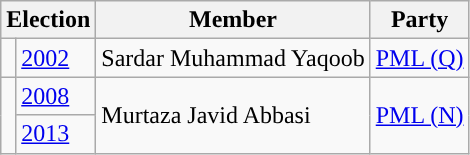<table class="wikitable">
<tr>
<th colspan="2">Election</th>
<th>Member</th>
<th>Party</th>
</tr>
<tr>
<td style="background-color: "></td>
<td><a href='#'>2002</a></td>
<td>Sardar Muhammad Yaqoob</td>
<td><a href='#'>PML (Q)</a></td>
</tr>
<tr>
<td rowspan=2 style="background-color: "></td>
<td><a href='#'>2008</a></td>
<td rowspan=2>Murtaza Javid Abbasi</td>
<td rowspan=2><a href='#'>PML (N)</a></td>
</tr>
<tr>
<td><a href='#'>2013</a></td>
</tr>
</table>
